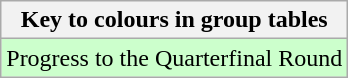<table class="wikitable" border="1">
<tr>
<th>Key to colours in group tables</th>
</tr>
<tr style="background:#cfc;">
<td>Progress to the Quarterfinal Round</td>
</tr>
</table>
